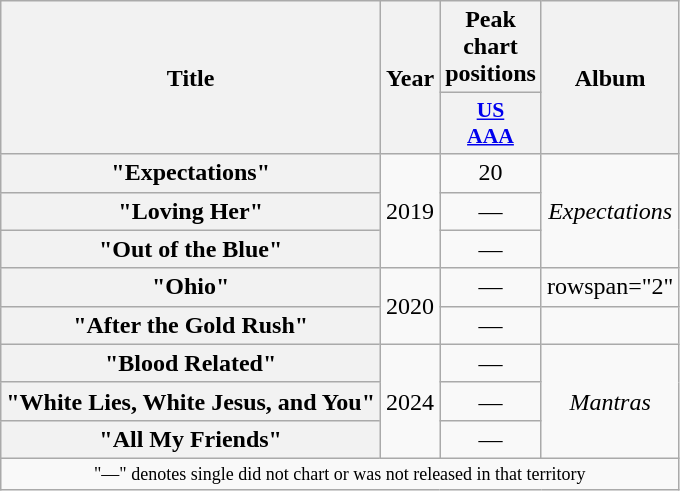<table class="wikitable plainrowheaders" style="text-align:center;">
<tr>
<th scope="col" rowspan="2">Title</th>
<th scope="col" rowspan="2">Year</th>
<th scope="col">Peak chart positions</th>
<th scope="col" rowspan="2">Album</th>
</tr>
<tr>
<th scope="col" style="width:3em;font-size:90%;"><a href='#'>US<br>AAA</a><br></th>
</tr>
<tr>
<th scope="row">"Expectations"</th>
<td rowspan="3">2019</td>
<td>20</td>
<td rowspan="3"><em>Expectations</em></td>
</tr>
<tr>
<th scope="row">"Loving Her"</th>
<td>—</td>
</tr>
<tr>
<th scope="row">"Out of the Blue"</th>
<td>—</td>
</tr>
<tr>
<th scope="row">"Ohio"</th>
<td rowspan="2">2020</td>
<td>—</td>
<td>rowspan="2" </td>
</tr>
<tr>
<th scope="row">"After the Gold Rush"</th>
<td>—</td>
</tr>
<tr>
<th scope="row">"Blood Related"</th>
<td rowspan="3">2024</td>
<td>—</td>
<td rowspan="3"><em>Mantras</em></td>
</tr>
<tr>
<th scope="row">"White Lies, White Jesus, and You"</th>
<td>—</td>
</tr>
<tr>
<th scope="row">"All My Friends"</th>
<td>—</td>
</tr>
<tr>
<td colspan="4" style="font-size:9pt">"—" denotes single did not chart or was not released in that territory</td>
</tr>
</table>
